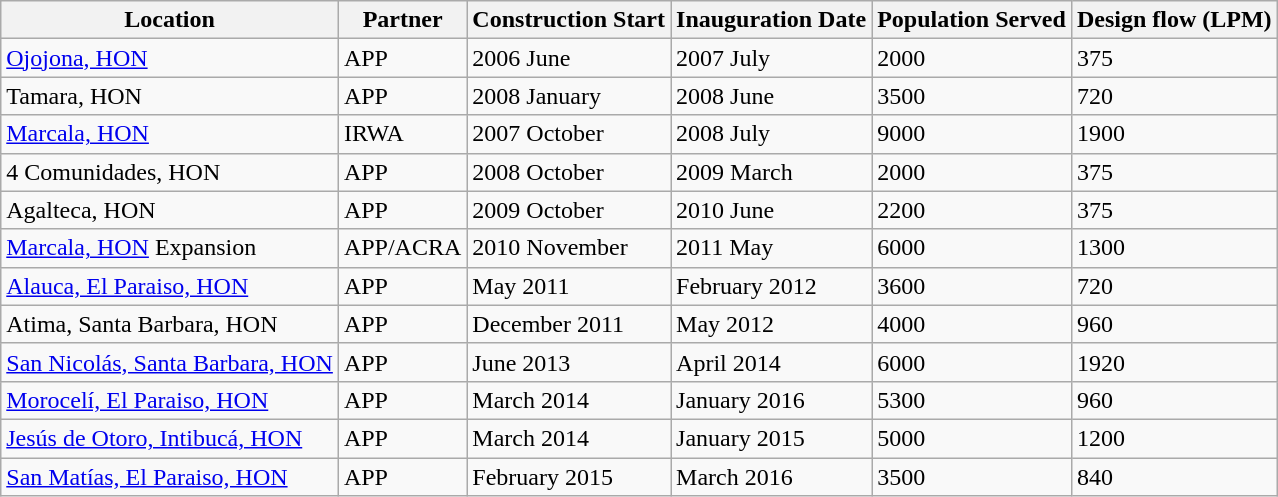<table class="wikitable sortable">
<tr>
<th>Location</th>
<th>Partner</th>
<th>Construction Start</th>
<th>Inauguration Date</th>
<th>Population Served</th>
<th>Design flow (LPM)</th>
</tr>
<tr>
<td><a href='#'>Ojojona, HON</a></td>
<td>APP</td>
<td>2006 June</td>
<td>2007 July</td>
<td>2000</td>
<td>375</td>
</tr>
<tr>
<td>Tamara, HON</td>
<td>APP</td>
<td>2008 January</td>
<td>2008 June</td>
<td>3500</td>
<td>720</td>
</tr>
<tr>
<td><a href='#'>Marcala, HON</a></td>
<td>IRWA</td>
<td>2007 October</td>
<td>2008 July</td>
<td>9000</td>
<td>1900</td>
</tr>
<tr>
<td>4 Comunidades, HON</td>
<td>APP</td>
<td>2008 October</td>
<td>2009 March</td>
<td>2000</td>
<td>375</td>
</tr>
<tr>
<td>Agalteca, HON</td>
<td>APP</td>
<td>2009 October</td>
<td>2010 June</td>
<td>2200</td>
<td>375</td>
</tr>
<tr>
<td><a href='#'>Marcala, HON</a> Expansion</td>
<td>APP/ACRA</td>
<td>2010 November</td>
<td>2011 May</td>
<td>6000</td>
<td>1300</td>
</tr>
<tr>
<td><a href='#'>Alauca, El Paraiso, HON</a></td>
<td>APP</td>
<td>May 2011</td>
<td>February 2012</td>
<td>3600</td>
<td>720</td>
</tr>
<tr>
<td>Atima, Santa Barbara, HON</td>
<td>APP</td>
<td>December 2011</td>
<td>May 2012</td>
<td>4000</td>
<td>960</td>
</tr>
<tr>
<td><a href='#'>San Nicolás, Santa Barbara, HON</a></td>
<td>APP</td>
<td>June 2013</td>
<td>April 2014</td>
<td>6000</td>
<td>1920</td>
</tr>
<tr>
<td><a href='#'>Morocelí, El Paraiso, HON</a></td>
<td>APP</td>
<td>March 2014</td>
<td>January 2016</td>
<td>5300</td>
<td>960</td>
</tr>
<tr>
<td><a href='#'>Jesús de Otoro, Intibucá, HON</a></td>
<td>APP</td>
<td>March 2014</td>
<td>January 2015</td>
<td>5000</td>
<td>1200</td>
</tr>
<tr>
<td><a href='#'>San Matías, El Paraiso, HON</a></td>
<td>APP</td>
<td>February 2015</td>
<td>March 2016</td>
<td>3500</td>
<td>840</td>
</tr>
</table>
